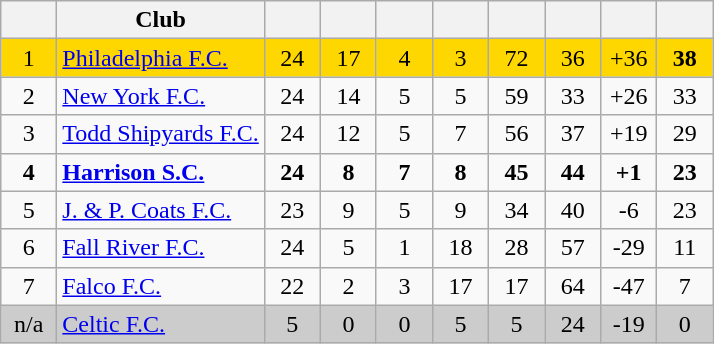<table class="wikitable" style="text-align:center">
<tr>
<th width=30></th>
<th>Club</th>
<th width=30></th>
<th width=30></th>
<th width=30></th>
<th width=30></th>
<th width=30></th>
<th width=30></th>
<th width=30></th>
<th width=30></th>
</tr>
<tr bgcolor="gold">
<td>1</td>
<td align=left><a href='#'>Philadelphia F.C.</a></td>
<td>24</td>
<td>17</td>
<td>4</td>
<td>3</td>
<td>72</td>
<td>36</td>
<td>+36</td>
<td><strong>38</strong></td>
</tr>
<tr>
<td>2</td>
<td align=left><a href='#'>New York F.C.</a></td>
<td>24</td>
<td>14</td>
<td>5</td>
<td>5</td>
<td>59</td>
<td>33</td>
<td>+26</td>
<td>33</td>
</tr>
<tr>
<td>3</td>
<td align=left><a href='#'>Todd Shipyards F.C.</a></td>
<td>24</td>
<td>12</td>
<td>5</td>
<td>7</td>
<td>56</td>
<td>37</td>
<td>+19</td>
<td>29</td>
</tr>
<tr>
<td><strong>4</strong></td>
<td align=left><strong><a href='#'>Harrison S.C.</a></strong></td>
<td><strong>24</strong></td>
<td><strong>8</strong></td>
<td><strong>7</strong></td>
<td><strong>8</strong></td>
<td><strong>45</strong></td>
<td><strong>44</strong></td>
<td><strong>+1</strong></td>
<td><strong>23</strong></td>
</tr>
<tr>
<td>5</td>
<td align=left><a href='#'>J. & P. Coats F.C.</a></td>
<td>23</td>
<td>9</td>
<td>5</td>
<td>9</td>
<td>34</td>
<td>40</td>
<td>-6</td>
<td>23</td>
</tr>
<tr>
<td>6</td>
<td align=left><a href='#'>Fall River F.C.</a></td>
<td>24</td>
<td>5</td>
<td>1</td>
<td>18</td>
<td>28</td>
<td>57</td>
<td>-29</td>
<td>11</td>
</tr>
<tr>
<td>7</td>
<td align=left><a href='#'>Falco F.C.</a></td>
<td>22</td>
<td>2</td>
<td>3</td>
<td>17</td>
<td>17</td>
<td>64</td>
<td>-47</td>
<td>7</td>
</tr>
<tr bgcolor="#cccccc">
<td>n/a</td>
<td align=left><a href='#'>Celtic F.C.</a></td>
<td>5</td>
<td>0</td>
<td>0</td>
<td>5</td>
<td>5</td>
<td>24</td>
<td>-19</td>
<td>0</td>
</tr>
</table>
